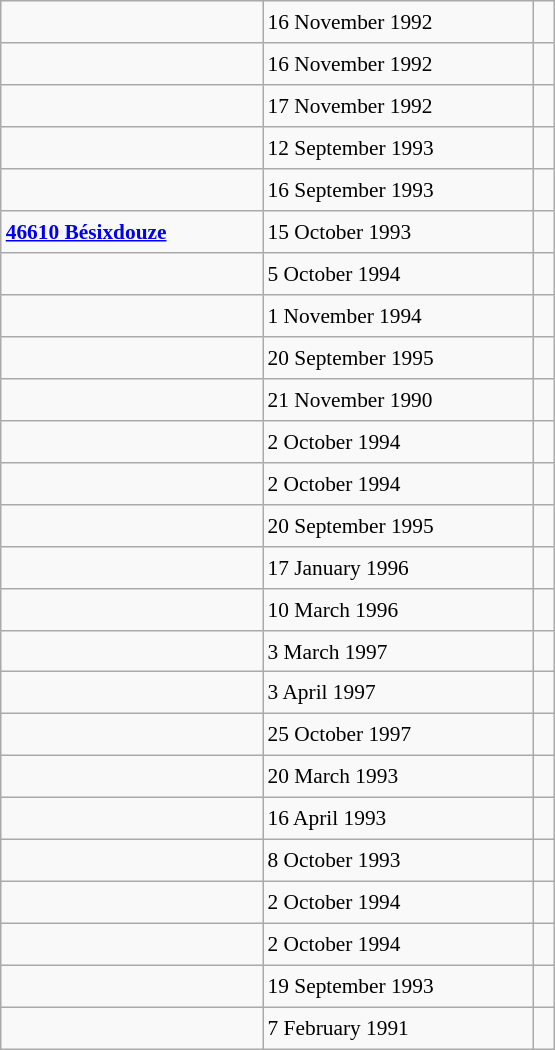<table class="wikitable" style="font-size: 89%; float: left; width: 26em; margin-right: 1em; height: 700px">
<tr>
<td></td>
<td>16 November 1992</td>
<td> </td>
</tr>
<tr>
<td></td>
<td>16 November 1992</td>
<td> </td>
</tr>
<tr>
<td></td>
<td>17 November 1992</td>
<td> </td>
</tr>
<tr>
<td></td>
<td>12 September 1993</td>
<td> </td>
</tr>
<tr>
<td></td>
<td>16 September 1993</td>
<td> </td>
</tr>
<tr>
<td><strong><a href='#'>46610 Bésixdouze</a></strong></td>
<td>15 October 1993</td>
<td> </td>
</tr>
<tr>
<td></td>
<td>5 October 1994</td>
<td> </td>
</tr>
<tr>
<td></td>
<td>1 November 1994</td>
<td> </td>
</tr>
<tr>
<td></td>
<td>20 September 1995</td>
<td> </td>
</tr>
<tr>
<td></td>
<td>21 November 1990</td>
<td> </td>
</tr>
<tr>
<td></td>
<td>2 October 1994</td>
<td> </td>
</tr>
<tr>
<td></td>
<td>2 October 1994</td>
<td> </td>
</tr>
<tr>
<td></td>
<td>20 September 1995</td>
<td> </td>
</tr>
<tr>
<td></td>
<td>17 January 1996</td>
<td> </td>
</tr>
<tr>
<td></td>
<td>10 March 1996</td>
<td> </td>
</tr>
<tr>
<td></td>
<td>3 March 1997</td>
<td> </td>
</tr>
<tr>
<td></td>
<td>3 April 1997</td>
<td> </td>
</tr>
<tr>
<td></td>
<td>25 October 1997</td>
<td> </td>
</tr>
<tr>
<td></td>
<td>20 March 1993</td>
<td> </td>
</tr>
<tr>
<td></td>
<td>16 April 1993</td>
<td> </td>
</tr>
<tr>
<td></td>
<td>8 October 1993</td>
<td> </td>
</tr>
<tr>
<td></td>
<td>2 October 1994</td>
<td> </td>
</tr>
<tr>
<td></td>
<td>2 October 1994</td>
<td> </td>
</tr>
<tr>
<td></td>
<td>19 September 1993</td>
<td> </td>
</tr>
<tr>
<td></td>
<td>7 February 1991</td>
<td> </td>
</tr>
</table>
